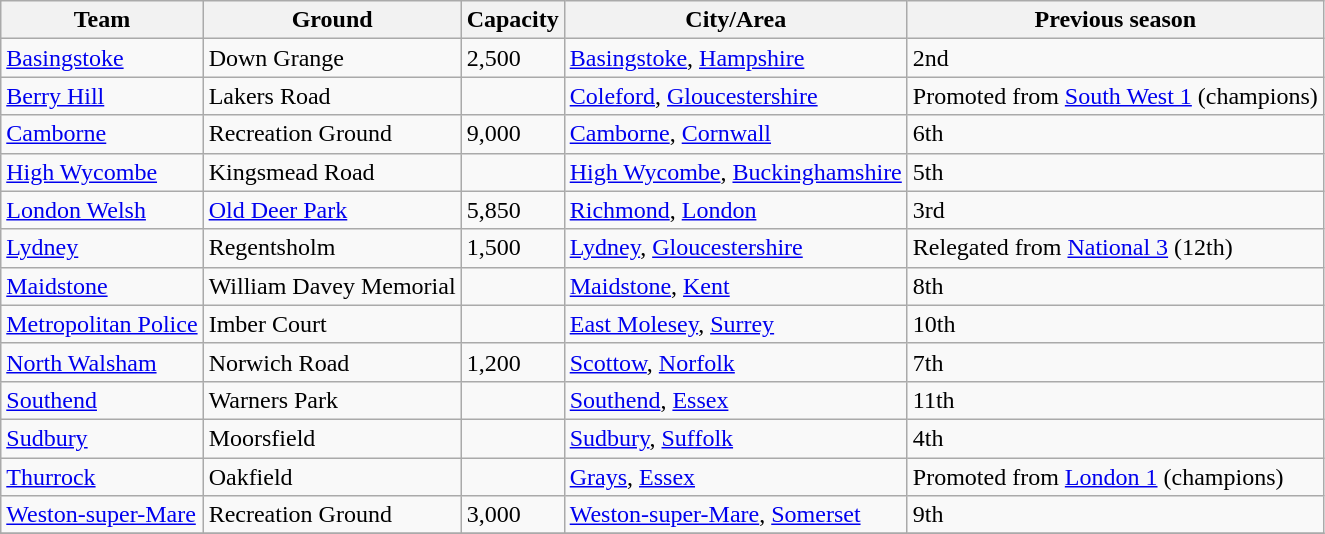<table class="wikitable sortable">
<tr>
<th>Team</th>
<th>Ground</th>
<th>Capacity</th>
<th>City/Area</th>
<th>Previous season</th>
</tr>
<tr>
<td><a href='#'>Basingstoke</a></td>
<td>Down Grange</td>
<td>2,500</td>
<td><a href='#'>Basingstoke</a>, <a href='#'>Hampshire</a></td>
<td>2nd</td>
</tr>
<tr>
<td><a href='#'>Berry Hill</a></td>
<td>Lakers Road</td>
<td></td>
<td><a href='#'>Coleford</a>, <a href='#'>Gloucestershire</a></td>
<td>Promoted from <a href='#'>South West 1</a> (champions)</td>
</tr>
<tr>
<td><a href='#'>Camborne</a></td>
<td>Recreation Ground</td>
<td>9,000</td>
<td><a href='#'>Camborne</a>, <a href='#'>Cornwall</a></td>
<td>6th</td>
</tr>
<tr>
<td><a href='#'>High Wycombe</a></td>
<td>Kingsmead Road</td>
<td></td>
<td><a href='#'>High Wycombe</a>, <a href='#'>Buckinghamshire</a></td>
<td>5th</td>
</tr>
<tr>
<td><a href='#'>London Welsh</a></td>
<td><a href='#'>Old Deer Park</a></td>
<td>5,850</td>
<td><a href='#'>Richmond</a>, <a href='#'>London</a></td>
<td>3rd</td>
</tr>
<tr>
<td><a href='#'>Lydney</a></td>
<td>Regentsholm</td>
<td>1,500</td>
<td><a href='#'>Lydney</a>, <a href='#'>Gloucestershire</a></td>
<td>Relegated from <a href='#'>National 3</a> (12th)</td>
</tr>
<tr>
<td><a href='#'>Maidstone</a></td>
<td>William Davey Memorial</td>
<td></td>
<td><a href='#'>Maidstone</a>, <a href='#'>Kent</a></td>
<td>8th</td>
</tr>
<tr>
<td><a href='#'>Metropolitan Police</a></td>
<td>Imber Court</td>
<td></td>
<td><a href='#'>East Molesey</a>, <a href='#'>Surrey</a></td>
<td>10th</td>
</tr>
<tr>
<td><a href='#'>North Walsham</a></td>
<td>Norwich Road</td>
<td>1,200</td>
<td><a href='#'>Scottow</a>, <a href='#'>Norfolk</a></td>
<td>7th</td>
</tr>
<tr>
<td><a href='#'>Southend</a></td>
<td>Warners Park</td>
<td></td>
<td><a href='#'>Southend</a>, <a href='#'>Essex</a></td>
<td>11th</td>
</tr>
<tr>
<td><a href='#'>Sudbury</a></td>
<td>Moorsfield</td>
<td></td>
<td><a href='#'>Sudbury</a>, <a href='#'>Suffolk</a></td>
<td>4th</td>
</tr>
<tr>
<td><a href='#'>Thurrock</a></td>
<td>Oakfield</td>
<td></td>
<td><a href='#'>Grays</a>, <a href='#'>Essex</a></td>
<td>Promoted from <a href='#'>London 1</a> (champions)</td>
</tr>
<tr>
<td><a href='#'>Weston-super-Mare</a></td>
<td>Recreation Ground</td>
<td>3,000</td>
<td><a href='#'>Weston-super-Mare</a>, <a href='#'>Somerset</a></td>
<td>9th</td>
</tr>
<tr>
</tr>
</table>
